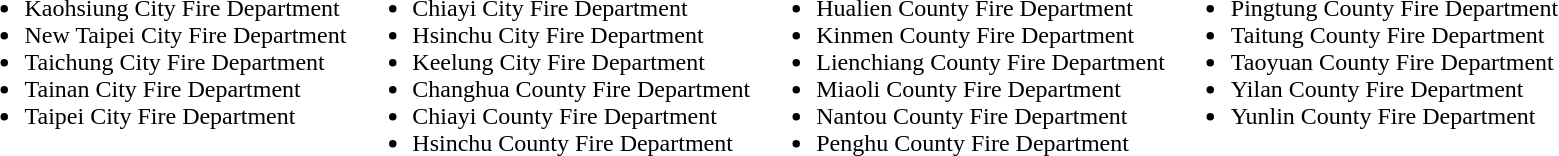<table>
<tr>
<td valign="top"><br><ul><li>Kaohsiung City Fire Department</li><li>New Taipei City Fire Department</li><li>Taichung City Fire Department</li><li>Tainan City Fire Department</li><li>Taipei City Fire Department</li></ul></td>
<td valign="top"><br><ul><li>Chiayi City Fire Department</li><li>Hsinchu City Fire Department</li><li>Keelung City Fire Department</li><li>Changhua County Fire Department</li><li>Chiayi County Fire Department</li><li>Hsinchu County Fire Department</li></ul></td>
<td valign="top"><br><ul><li>Hualien County Fire Department</li><li>Kinmen County Fire Department</li><li>Lienchiang County Fire Department</li><li>Miaoli County Fire Department</li><li>Nantou County Fire Department</li><li>Penghu County Fire Department</li></ul></td>
<td valign="top"><br><ul><li>Pingtung County Fire Department</li><li>Taitung County Fire Department</li><li>Taoyuan County Fire Department</li><li>Yilan County Fire Department</li><li>Yunlin County Fire Department</li></ul></td>
</tr>
</table>
